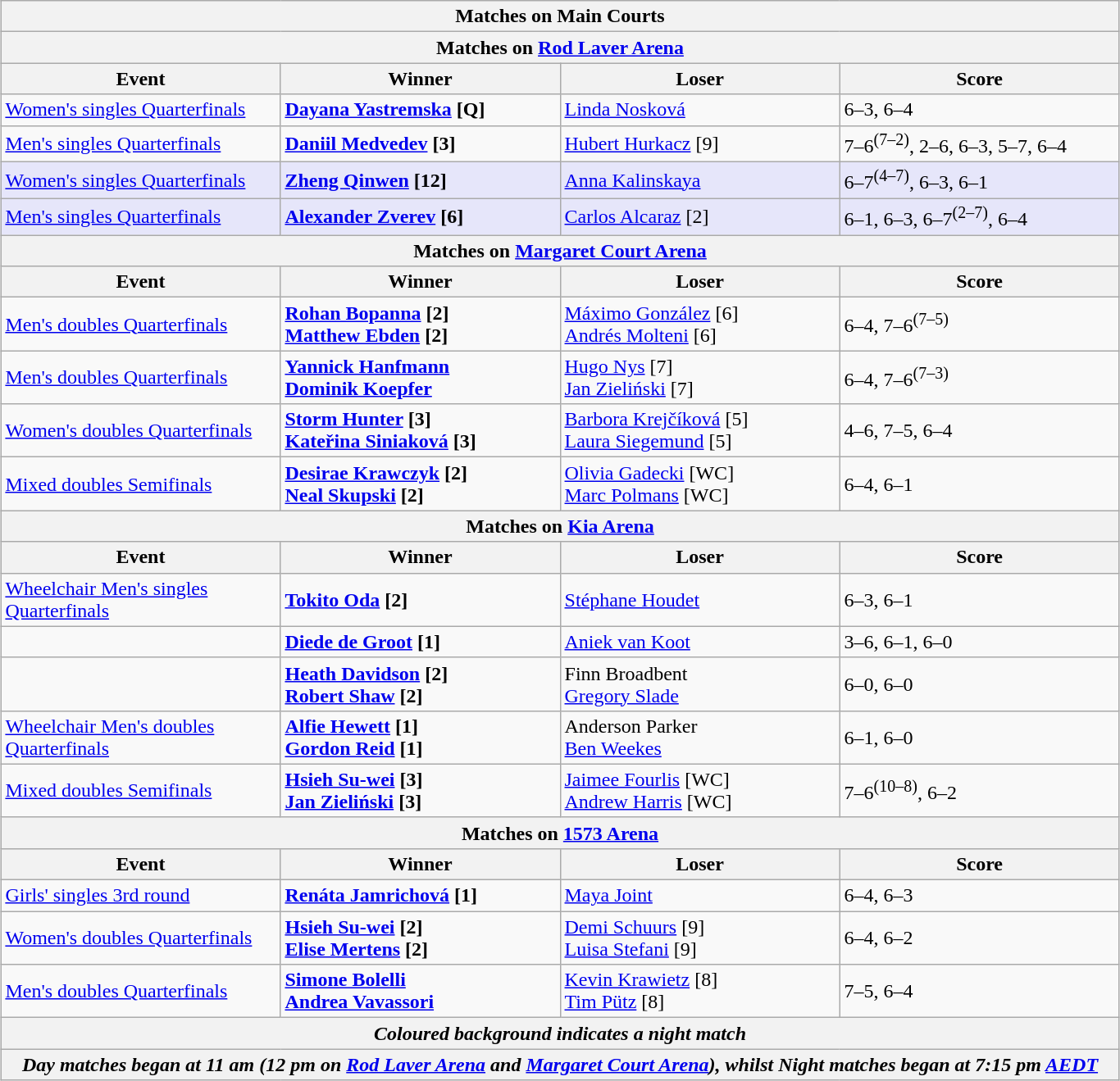<table class="wikitable collapsible uncollapsed" style="margin:auto;">
<tr>
<th colspan=4><strong>Matches on Main Courts</strong></th>
</tr>
<tr>
<th colspan=4><strong>Matches on <a href='#'>Rod Laver Arena</a></strong></th>
</tr>
<tr>
<th style="width:220px;">Event</th>
<th style="width:220px;">Winner</th>
<th style="width:220px;">Loser</th>
<th style="width:220px;">Score</th>
</tr>
<tr>
<td><a href='#'>Women's singles Quarterfinals</a></td>
<td><strong> <a href='#'>Dayana Yastremska</a> [Q]</strong></td>
<td> <a href='#'>Linda Nosková</a></td>
<td>6–3, 6–4</td>
</tr>
<tr>
<td><a href='#'>Men's singles Quarterfinals</a></td>
<td><strong> <a href='#'>Daniil Medvedev</a> [3]</strong></td>
<td> <a href='#'>Hubert Hurkacz</a> [9]</td>
<td>7–6<sup>(7–2)</sup>, 2–6, 6–3, 5–7, 6–4</td>
</tr>
<tr bgcolor=lavender>
<td><a href='#'>Women's singles Quarterfinals</a></td>
<td><strong> <a href='#'>Zheng Qinwen</a> [12]</strong></td>
<td> <a href='#'>Anna Kalinskaya</a></td>
<td>6–7<sup>(4–7)</sup>, 6–3, 6–1</td>
</tr>
<tr bgcolor=lavender>
<td><a href='#'>Men's singles Quarterfinals</a></td>
<td><strong> <a href='#'>Alexander Zverev</a> [6]</strong></td>
<td> <a href='#'>Carlos Alcaraz</a> [2]</td>
<td>6–1, 6–3, 6–7<sup>(2–7)</sup>, 6–4</td>
</tr>
<tr>
<th colspan=4><strong>Matches on <a href='#'>Margaret Court Arena</a></strong></th>
</tr>
<tr>
<th style="width:220px;">Event</th>
<th style="width:220px;">Winner</th>
<th style="width:220px;">Loser</th>
<th style="width:220px;">Score</th>
</tr>
<tr>
<td><a href='#'>Men's doubles Quarterfinals</a></td>
<td><strong> <a href='#'>Rohan Bopanna</a> [2] <br> <a href='#'>Matthew Ebden</a> [2]</strong></td>
<td> <a href='#'>Máximo González</a> [6] <br> <a href='#'>Andrés Molteni</a> [6]</td>
<td>6–4, 7–6<sup>(7–5)</sup></td>
</tr>
<tr>
<td><a href='#'>Men's doubles Quarterfinals</a></td>
<td><strong> <a href='#'>Yannick Hanfmann</a> <br>  <a href='#'>Dominik Koepfer</a></strong></td>
<td> <a href='#'>Hugo Nys</a> [7] <br>  <a href='#'>Jan Zieliński</a> [7]</td>
<td>6–4, 7–6<sup>(7–3)</sup></td>
</tr>
<tr>
<td><a href='#'>Women's doubles Quarterfinals</a></td>
<td><strong> <a href='#'>Storm Hunter</a> [3] <br>  <a href='#'>Kateřina Siniaková</a> [3]</strong></td>
<td> <a href='#'>Barbora Krejčíková</a> [5] <br>  <a href='#'>Laura Siegemund</a> [5]</td>
<td>4–6, 7–5, 6–4</td>
</tr>
<tr>
<td><a href='#'>Mixed doubles Semifinals</a></td>
<td><strong> <a href='#'>Desirae Krawczyk</a> [2] <br>  <a href='#'>Neal Skupski</a> [2]</strong></td>
<td> <a href='#'>Olivia Gadecki</a> [WC] <br>  <a href='#'>Marc Polmans</a> [WC]</td>
<td>6–4, 6–1</td>
</tr>
<tr>
<th colspan=4><strong>Matches on <a href='#'>Kia Arena</a></strong></th>
</tr>
<tr>
<th style="width:220px;">Event</th>
<th style="width:220px;">Winner</th>
<th style="width:220px;">Loser</th>
<th style="width:220px;">Score</th>
</tr>
<tr>
<td><a href='#'>Wheelchair Men's singles Quarterfinals</a></td>
<td><strong> <a href='#'>Tokito Oda</a> [2]</strong></td>
<td> <a href='#'>Stéphane Houdet</a></td>
<td>6–3, 6–1</td>
</tr>
<tr>
<td></td>
<td><strong> <a href='#'>Diede de Groot</a> [1]</strong></td>
<td> <a href='#'>Aniek van Koot</a></td>
<td>3–6, 6–1, 6–0</td>
</tr>
<tr>
<td></td>
<td><strong> <a href='#'>Heath Davidson</a> [2] <br>  <a href='#'>Robert Shaw</a> [2]</strong></td>
<td> Finn Broadbent <br>  <a href='#'>Gregory Slade</a></td>
<td>6–0, 6–0</td>
</tr>
<tr>
<td><a href='#'>Wheelchair Men's doubles Quarterfinals</a></td>
<td><strong> <a href='#'>Alfie Hewett</a> [1] <br>  <a href='#'>Gordon Reid</a> [1]</strong></td>
<td> Anderson Parker <br>  <a href='#'>Ben Weekes</a></td>
<td>6–1, 6–0</td>
</tr>
<tr>
<td><a href='#'>Mixed doubles Semifinals</a></td>
<td><strong> <a href='#'>Hsieh Su-wei</a> [3] <br>  <a href='#'>Jan Zieliński</a> [3]</strong></td>
<td> <a href='#'>Jaimee Fourlis</a> [WC] <br>  <a href='#'>Andrew Harris</a> [WC]</td>
<td>7–6<sup>(10–8)</sup>, 6–2</td>
</tr>
<tr>
<th colspan=4><strong>Matches on <a href='#'>1573 Arena</a></strong></th>
</tr>
<tr>
<th style="width:220px;">Event</th>
<th style="width:220px;">Winner</th>
<th style="width:220px;">Loser</th>
<th style="width:220px;">Score</th>
</tr>
<tr>
<td><a href='#'>Girls' singles 3rd round</a></td>
<td><strong> <a href='#'>Renáta Jamrichová</a> [1]</strong></td>
<td> <a href='#'>Maya Joint</a></td>
<td>6–4, 6–3</td>
</tr>
<tr>
<td><a href='#'>Women's doubles Quarterfinals</a></td>
<td><strong> <a href='#'>Hsieh Su-wei</a> [2] <br>  <a href='#'>Elise Mertens</a> [2]</strong></td>
<td> <a href='#'>Demi Schuurs</a> [9] <br>  <a href='#'>Luisa Stefani</a> [9]</td>
<td>6–4, 6–2</td>
</tr>
<tr>
<td><a href='#'>Men's doubles Quarterfinals</a></td>
<td><strong> <a href='#'>Simone Bolelli</a> <br>  <a href='#'>Andrea Vavassori</a></strong></td>
<td> <a href='#'>Kevin Krawietz</a> [8] <br>  <a href='#'>Tim Pütz</a> [8]</td>
<td>7–5, 6–4</td>
</tr>
<tr>
<th colspan=4><em>Coloured background indicates a night match</em></th>
</tr>
<tr>
<th colspan=4><em>Day matches began at 11 am (12 pm on <a href='#'>Rod Laver Arena</a> and <a href='#'>Margaret Court Arena</a>), whilst Night matches began at 7:15 pm <a href='#'>AEDT</a></em></th>
</tr>
</table>
